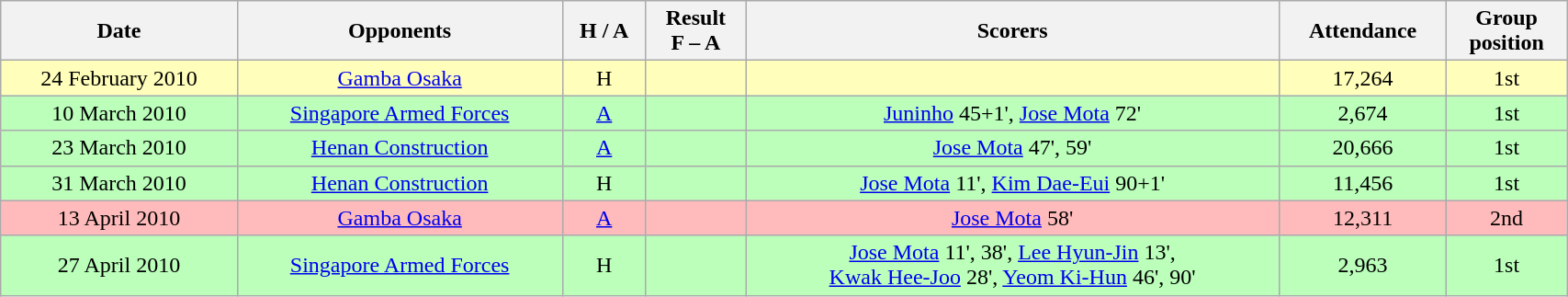<table class="wikitable" style="text-align:center; width:90%;">
<tr>
<th>Date</th>
<th>Opponents</th>
<th>H / A</th>
<th>Result<br>F – A</th>
<th>Scorers</th>
<th>Attendance</th>
<th>Group<br>position</th>
</tr>
<tr bgcolor="#ffffbb">
<td>24 February 2010</td>
<td> <a href='#'>Gamba Osaka</a></td>
<td>H</td>
<td></td>
<td></td>
<td>17,264</td>
<td>1st</td>
</tr>
<tr bgcolor="#bbffbb">
<td>10 March 2010</td>
<td> <a href='#'>Singapore Armed Forces</a></td>
<td><a href='#'>A</a></td>
<td></td>
<td><a href='#'>Juninho</a> 45+1', <a href='#'>Jose Mota</a> 72'</td>
<td>2,674</td>
<td>1st</td>
</tr>
<tr bgcolor="#bbffbb">
<td>23 March 2010</td>
<td> <a href='#'>Henan Construction</a></td>
<td><a href='#'>A</a></td>
<td></td>
<td><a href='#'>Jose Mota</a> 47', 59'</td>
<td>20,666</td>
<td>1st</td>
</tr>
<tr bgcolor="#bbffbb">
<td>31 March 2010</td>
<td> <a href='#'>Henan Construction</a></td>
<td>H</td>
<td></td>
<td><a href='#'>Jose Mota</a> 11', <a href='#'>Kim Dae-Eui</a> 90+1'</td>
<td>11,456</td>
<td>1st</td>
</tr>
<tr bgcolor="#ffbbbb">
<td>13 April 2010</td>
<td> <a href='#'>Gamba Osaka</a></td>
<td><a href='#'>A</a></td>
<td></td>
<td><a href='#'>Jose Mota</a> 58'</td>
<td>12,311</td>
<td>2nd</td>
</tr>
<tr bgcolor="#bbffbb">
<td>27 April 2010</td>
<td> <a href='#'>Singapore Armed Forces</a></td>
<td>H</td>
<td></td>
<td><a href='#'>Jose Mota</a> 11', 38', <a href='#'>Lee Hyun-Jin</a> 13',<br> <a href='#'>Kwak Hee-Joo</a> 28', <a href='#'>Yeom Ki-Hun</a> 46', 90'</td>
<td>2,963</td>
<td>1st</td>
</tr>
</table>
